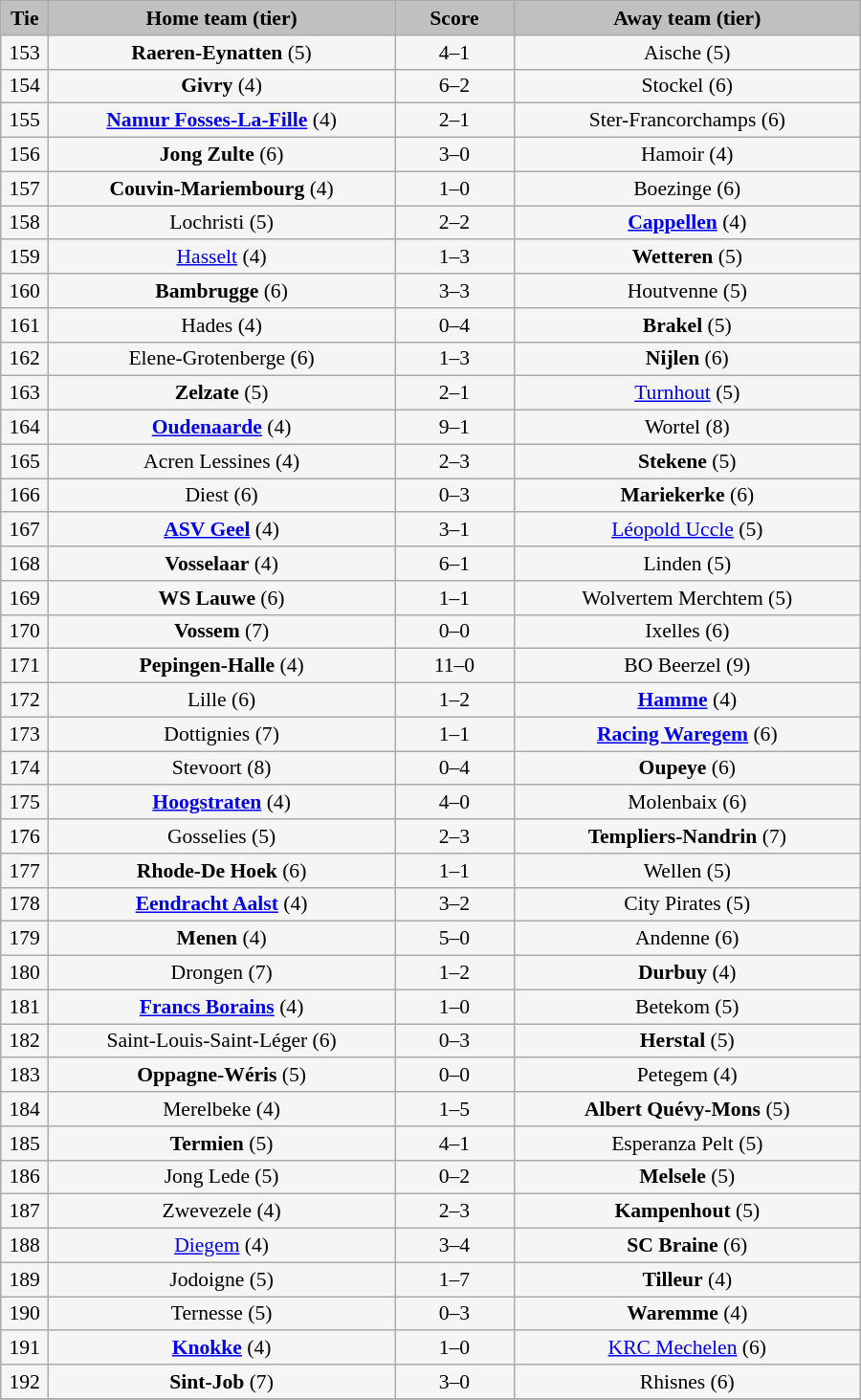<table class="wikitable" style="width: 600px; background:WhiteSmoke; text-align:center; font-size:90%">
<tr>
<td scope="col" style="width:  5.00%; background:silver;"><strong>Tie</strong></td>
<td scope="col" style="width: 36.25%; background:silver;"><strong>Home team (tier)</strong></td>
<td scope="col" style="width: 12.50%; background:silver;"><strong>Score</strong></td>
<td scope="col" style="width: 36.25%; background:silver;"><strong>Away team (tier)</strong></td>
</tr>
<tr>
<td>153</td>
<td><strong>Raeren-Eynatten</strong> (5)</td>
<td>4–1</td>
<td>Aische (5)</td>
</tr>
<tr>
<td>154</td>
<td><strong>Givry</strong> (4)</td>
<td>6–2</td>
<td>Stockel (6)</td>
</tr>
<tr>
<td>155</td>
<td><strong><a href='#'>Namur Fosses-La-Fille</a></strong> (4)</td>
<td>2–1</td>
<td>Ster-Francorchamps (6)</td>
</tr>
<tr>
<td>156</td>
<td><strong>Jong Zulte</strong> (6)</td>
<td>3–0</td>
<td>Hamoir (4)</td>
</tr>
<tr>
<td>157</td>
<td><strong>Couvin-Mariembourg</strong> (4)</td>
<td>1–0</td>
<td>Boezinge (6)</td>
</tr>
<tr>
<td>158</td>
<td>Lochristi (5)</td>
<td>2–2 </td>
<td><strong><a href='#'>Cappellen</a></strong> (4)</td>
</tr>
<tr>
<td>159</td>
<td><a href='#'>Hasselt</a> (4)</td>
<td>1–3</td>
<td><strong>Wetteren</strong> (5)</td>
</tr>
<tr>
<td>160</td>
<td><strong>Bambrugge</strong> (6)</td>
<td>3–3 </td>
<td>Houtvenne (5)</td>
</tr>
<tr>
<td>161</td>
<td>Hades (4)</td>
<td>0–4</td>
<td><strong>Brakel</strong> (5)</td>
</tr>
<tr>
<td>162</td>
<td>Elene-Grotenberge (6)</td>
<td>1–3</td>
<td><strong>Nijlen</strong> (6)</td>
</tr>
<tr>
<td>163</td>
<td><strong>Zelzate</strong> (5)</td>
<td>2–1</td>
<td><a href='#'>Turnhout</a> (5)</td>
</tr>
<tr>
<td>164</td>
<td><strong><a href='#'>Oudenaarde</a></strong> (4)</td>
<td>9–1</td>
<td>Wortel (8)</td>
</tr>
<tr>
<td>165</td>
<td>Acren Lessines (4)</td>
<td>2–3</td>
<td><strong>Stekene</strong> (5)</td>
</tr>
<tr>
<td>166</td>
<td>Diest (6)</td>
<td>0–3</td>
<td><strong>Mariekerke</strong> (6)</td>
</tr>
<tr>
<td>167</td>
<td><strong><a href='#'>ASV Geel</a></strong> (4)</td>
<td>3–1</td>
<td><a href='#'>Léopold Uccle</a> (5)</td>
</tr>
<tr>
<td>168</td>
<td><strong>Vosselaar</strong> (4)</td>
<td>6–1</td>
<td>Linden (5)</td>
</tr>
<tr>
<td>169</td>
<td><strong>WS Lauwe</strong> (6)</td>
<td>1–1 </td>
<td>Wolvertem Merchtem (5)</td>
</tr>
<tr>
<td>170</td>
<td><strong>Vossem</strong> (7)</td>
<td>0–0 </td>
<td>Ixelles (6)</td>
</tr>
<tr>
<td>171</td>
<td><strong>Pepingen-Halle</strong> (4)</td>
<td>11–0</td>
<td>BO Beerzel (9)</td>
</tr>
<tr>
<td>172</td>
<td>Lille (6)</td>
<td>1–2</td>
<td><strong><a href='#'>Hamme</a></strong> (4)</td>
</tr>
<tr>
<td>173</td>
<td>Dottignies (7)</td>
<td>1–1 </td>
<td><strong><a href='#'>Racing Waregem</a></strong> (6)</td>
</tr>
<tr>
<td>174</td>
<td>Stevoort (8)</td>
<td>0–4</td>
<td><strong>Oupeye</strong> (6)</td>
</tr>
<tr>
<td>175</td>
<td><strong><a href='#'>Hoogstraten</a></strong> (4)</td>
<td>4–0</td>
<td>Molenbaix (6)</td>
</tr>
<tr>
<td>176</td>
<td>Gosselies (5)</td>
<td>2–3</td>
<td><strong>Templiers-Nandrin</strong> (7)</td>
</tr>
<tr>
<td>177</td>
<td><strong>Rhode-De Hoek</strong> (6)</td>
<td>1–1 </td>
<td>Wellen (5)</td>
</tr>
<tr>
<td>178</td>
<td><strong><a href='#'>Eendracht Aalst</a></strong> (4)</td>
<td>3–2</td>
<td>City Pirates (5)</td>
</tr>
<tr>
<td>179</td>
<td><strong>Menen</strong> (4)</td>
<td>5–0</td>
<td>Andenne (6)</td>
</tr>
<tr>
<td>180</td>
<td>Drongen (7)</td>
<td>1–2</td>
<td><strong>Durbuy</strong> (4)</td>
</tr>
<tr>
<td>181</td>
<td><strong><a href='#'>Francs Borains</a></strong> (4)</td>
<td>1–0</td>
<td>Betekom (5)</td>
</tr>
<tr>
<td>182</td>
<td>Saint-Louis-Saint-Léger (6)</td>
<td>0–3</td>
<td><strong>Herstal</strong> (5)</td>
</tr>
<tr>
<td>183</td>
<td><strong>Oppagne-Wéris</strong> (5)</td>
<td>0–0 </td>
<td>Petegem (4)</td>
</tr>
<tr>
<td>184</td>
<td>Merelbeke (4)</td>
<td>1–5</td>
<td><strong>Albert Quévy-Mons</strong> (5)</td>
</tr>
<tr>
<td>185</td>
<td><strong>Termien</strong> (5)</td>
<td>4–1</td>
<td>Esperanza Pelt (5)</td>
</tr>
<tr>
<td>186</td>
<td>Jong Lede (5)</td>
<td>0–2</td>
<td><strong>Melsele</strong> (5)</td>
</tr>
<tr>
<td>187</td>
<td>Zwevezele (4)</td>
<td>2–3</td>
<td><strong>Kampenhout</strong> (5)</td>
</tr>
<tr>
<td>188</td>
<td><a href='#'>Diegem</a> (4)</td>
<td>3–4</td>
<td><strong>SC Braine</strong> (6)</td>
</tr>
<tr>
<td>189</td>
<td>Jodoigne (5)</td>
<td>1–7</td>
<td><strong>Tilleur</strong> (4)</td>
</tr>
<tr>
<td>190</td>
<td>Ternesse (5)</td>
<td>0–3</td>
<td><strong>Waremme</strong> (4)</td>
</tr>
<tr>
<td>191</td>
<td><strong><a href='#'>Knokke</a></strong> (4)</td>
<td>1–0</td>
<td><a href='#'>KRC Mechelen</a> (6)</td>
</tr>
<tr>
<td>192</td>
<td><strong>Sint-Job</strong> (7)</td>
<td>3–0</td>
<td>Rhisnes (6)</td>
</tr>
<tr>
</tr>
</table>
